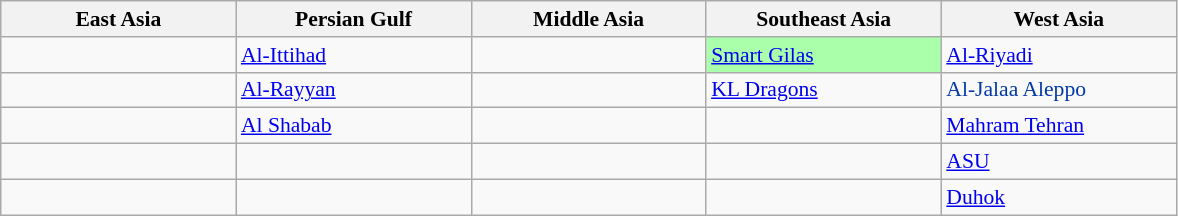<table class=wikitable style="font-size:90%;">
<tr>
<th width=150>East Asia</th>
<th width=150>Persian Gulf</th>
<th width=150>Middle Asia</th>
<th width=150>Southeast Asia</th>
<th width=150>West Asia</th>
</tr>
<tr>
<td></td>
<td> <a href='#'>Al-Ittihad</a></td>
<td></td>
<td style="background:#afa;"> <a href='#'>Smart Gilas</a></td>
<td> <a href='#'>Al-Riyadi</a></td>
</tr>
<tr>
<td></td>
<td> <a href='#'>Al-Rayyan</a></td>
<td></td>
<td> <a href='#'>KL Dragons</a></td>
<td style="text-align:left; color:#0038A8"> Al-Jalaa Aleppo</td>
</tr>
<tr>
<td></td>
<td> <a href='#'>Al Shabab</a></td>
<td></td>
<td></td>
<td> <a href='#'>Mahram Tehran</a></td>
</tr>
<tr>
<td></td>
<td></td>
<td></td>
<td></td>
<td> <a href='#'>ASU</a></td>
</tr>
<tr>
<td></td>
<td></td>
<td></td>
<td></td>
<td> <a href='#'>Duhok</a></td>
</tr>
</table>
